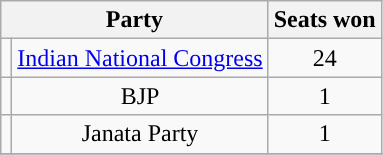<table class="wikitable" style="text-align:center">
<tr>
<th colspan=2>Party</th>
<th>Seats won</th>
</tr>
<tr>
<td></td>
<td><a href='#'>Indian National Congress</a></td>
<td>24</td>
</tr>
<tr>
<td></td>
<td>BJP</td>
<td>1</td>
</tr>
<tr>
<td></td>
<td>Janata Party</td>
<td>1</td>
</tr>
<tr>
</tr>
</table>
